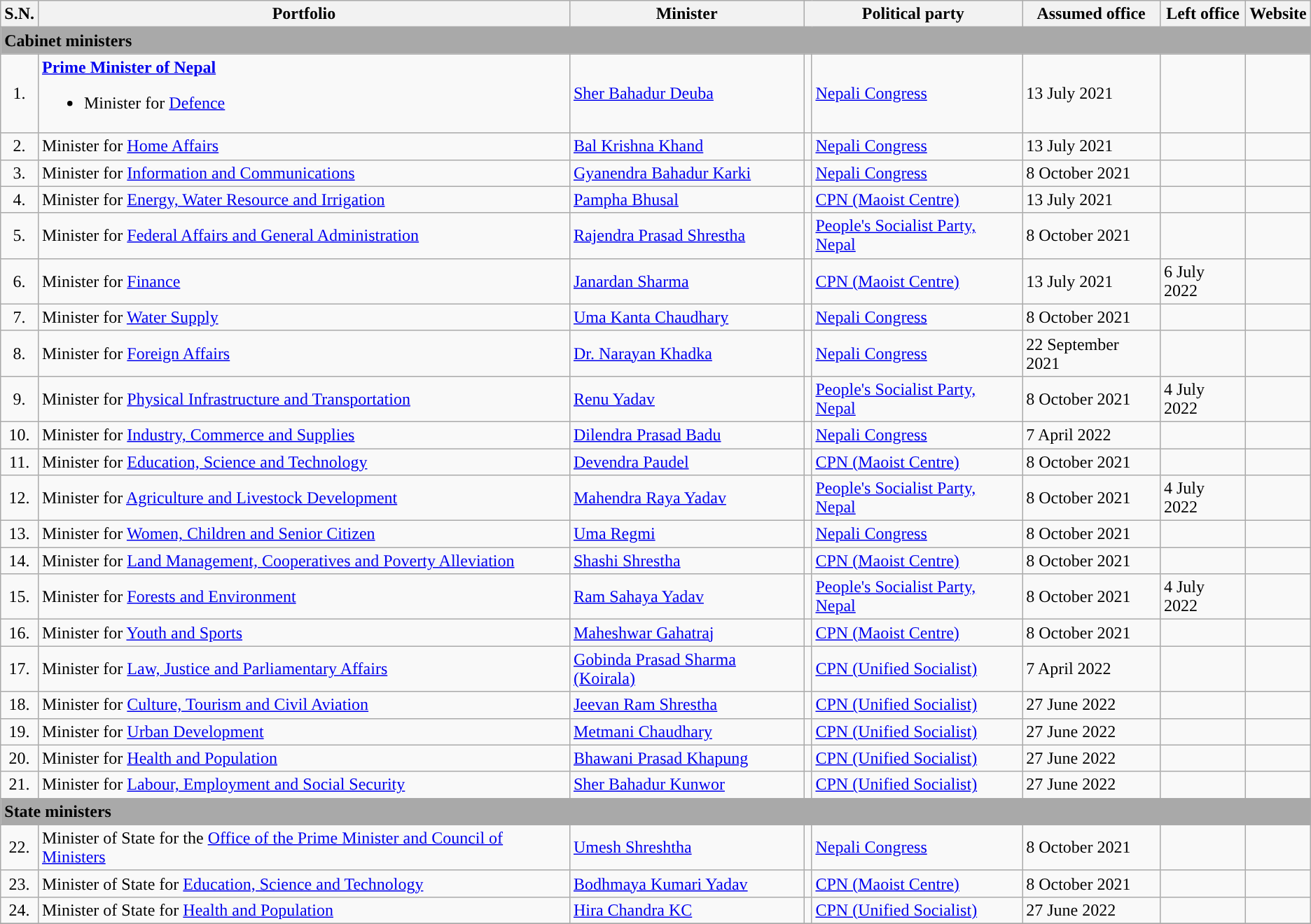<table class="wikitable sortable">
<tr>
<th>S.N.</th>
<th>Portfolio</th>
<th>Minister</th>
<th colspan="2">Political party</th>
<th>Assumed office</th>
<th>Left office</th>
<th>Website</th>
</tr>
<tr>
<td colspan="8" bgcolor="darkgrey"><strong>Cabinet ministers</strong></td>
</tr>
<tr>
<td style="text-align:center;">1.</td>
<td><strong><a href='#'>Prime Minister of Nepal</a></strong><br><ul><li>Minister for <a href='#'>Defence</a></li></ul></td>
<td><a href='#'>Sher Bahadur Deuba</a></td>
<td></td>
<td><a href='#'>Nepali Congress</a></td>
<td>13 July 2021</td>
<td></td>
<td></td>
</tr>
<tr>
<td style="text-align:center;">2.</td>
<td>Minister for <a href='#'>Home Affairs</a></td>
<td><a href='#'>Bal Krishna Khand</a></td>
<td></td>
<td><a href='#'>Nepali Congress</a></td>
<td>13 July 2021</td>
<td></td>
<td></td>
</tr>
<tr>
<td style="text-align:center;">3.</td>
<td>Minister for <a href='#'>Information and Communications</a></td>
<td><a href='#'>Gyanendra Bahadur Karki</a></td>
<td></td>
<td><a href='#'>Nepali Congress</a></td>
<td>8 October 2021</td>
<td></td>
<td></td>
</tr>
<tr>
<td style="text-align:center;">4.</td>
<td>Minister for <a href='#'>Energy, Water Resource and Irrigation</a></td>
<td><a href='#'>Pampha Bhusal</a></td>
<td></td>
<td><a href='#'>CPN (Maoist Centre)</a></td>
<td>13 July 2021</td>
<td></td>
<td> </td>
</tr>
<tr>
<td style="text-align:center;">5.</td>
<td>Minister for <a href='#'>Federal Affairs and General Administration</a></td>
<td><a href='#'>Rajendra Prasad Shrestha</a></td>
<td></td>
<td><a href='#'>People's Socialist Party, Nepal</a></td>
<td>8 October 2021</td>
<td></td>
<td></td>
</tr>
<tr>
<td style="text-align:center;">6.</td>
<td>Minister for <a href='#'>Finance</a></td>
<td><a href='#'>Janardan Sharma</a></td>
<td></td>
<td><a href='#'>CPN (Maoist Centre)</a></td>
<td>13 July 2021</td>
<td>6 July 2022</td>
<td></td>
</tr>
<tr>
<td style="text-align:center;">7.</td>
<td>Minister for <a href='#'>Water Supply</a></td>
<td><a href='#'>Uma Kanta Chaudhary</a></td>
<td></td>
<td><a href='#'>Nepali Congress</a></td>
<td>8 October 2021</td>
<td></td>
<td></td>
</tr>
<tr>
<td style="text-align:center;">8.</td>
<td>Minister for <a href='#'>Foreign Affairs</a></td>
<td><a href='#'>Dr. Narayan Khadka</a></td>
<td></td>
<td><a href='#'>Nepali Congress</a></td>
<td>22 September 2021</td>
<td></td>
<td></td>
</tr>
<tr>
<td style="text-align:center;">9.</td>
<td>Minister for <a href='#'>Physical Infrastructure and Transportation</a></td>
<td><a href='#'>Renu Yadav</a></td>
<td></td>
<td><a href='#'>People's Socialist Party, Nepal</a></td>
<td>8 October 2021</td>
<td>4 July 2022</td>
<td></td>
</tr>
<tr>
<td style="text-align:center;">10.</td>
<td>Minister for <a href='#'>Industry, Commerce and Supplies</a></td>
<td><a href='#'>Dilendra Prasad Badu</a></td>
<td></td>
<td><a href='#'>Nepali Congress</a></td>
<td>7 April 2022</td>
<td></td>
<td></td>
</tr>
<tr>
<td style="text-align:center;">11.</td>
<td>Minister for <a href='#'>Education, Science and Technology</a></td>
<td><a href='#'>Devendra Paudel</a></td>
<td></td>
<td><a href='#'>CPN (Maoist Centre)</a></td>
<td>8 October 2021</td>
<td></td>
<td> </td>
</tr>
<tr>
<td style="text-align:center;">12.</td>
<td>Minister for <a href='#'>Agriculture and Livestock Development</a></td>
<td><a href='#'>Mahendra Raya Yadav</a></td>
<td></td>
<td><a href='#'>People's Socialist Party, Nepal</a></td>
<td>8 October 2021</td>
<td>4 July 2022</td>
<td></td>
</tr>
<tr>
<td style="text-align:center;">13.</td>
<td>Minister for <a href='#'>Women, Children and Senior Citizen</a></td>
<td><a href='#'>Uma Regmi</a></td>
<td></td>
<td><a href='#'>Nepali Congress</a></td>
<td>8 October 2021</td>
<td></td>
<td></td>
</tr>
<tr>
<td style="text-align:center;">14.</td>
<td>Minister for <a href='#'>Land Management, Cooperatives and Poverty Alleviation</a></td>
<td><a href='#'>Shashi Shrestha</a></td>
<td></td>
<td><a href='#'>CPN (Maoist Centre)</a></td>
<td>8 October 2021</td>
<td></td>
<td></td>
</tr>
<tr>
<td style="text-align:center;">15.</td>
<td>Minister for <a href='#'>Forests and Environment</a></td>
<td><a href='#'>Ram Sahaya Yadav</a></td>
<td></td>
<td><a href='#'>People's Socialist Party, Nepal</a></td>
<td>8 October 2021</td>
<td>4 July 2022</td>
<td></td>
</tr>
<tr>
<td style="text-align:center;">16.</td>
<td>Minister for <a href='#'>Youth and Sports</a></td>
<td><a href='#'>Maheshwar Gahatraj</a></td>
<td></td>
<td><a href='#'>CPN (Maoist Centre)</a></td>
<td>8 October 2021</td>
<td></td>
<td></td>
</tr>
<tr>
<td style="text-align:center;">17.</td>
<td>Minister for <a href='#'>Law, Justice and Parliamentary Affairs</a></td>
<td><a href='#'>Gobinda Prasad Sharma (Koirala)</a></td>
<td></td>
<td><a href='#'>CPN (Unified Socialist)</a></td>
<td>7 April 2022</td>
<td></td>
<td></td>
</tr>
<tr>
<td style="text-align:center;">18.</td>
<td>Minister for <a href='#'>Culture, Tourism and Civil Aviation</a></td>
<td><a href='#'>Jeevan Ram Shrestha</a></td>
<td></td>
<td><a href='#'>CPN (Unified Socialist)</a></td>
<td>27 June 2022</td>
<td></td>
<td></td>
</tr>
<tr>
<td style="text-align:center;">19.</td>
<td>Minister for <a href='#'>Urban Development</a></td>
<td><a href='#'>Metmani Chaudhary</a></td>
<td></td>
<td><a href='#'>CPN (Unified Socialist)</a></td>
<td>27 June 2022</td>
<td></td>
<td></td>
</tr>
<tr>
<td style="text-align:center;">20.</td>
<td>Minister for <a href='#'>Health and Population</a></td>
<td><a href='#'>Bhawani Prasad Khapung</a></td>
<td></td>
<td><a href='#'>CPN (Unified Socialist)</a></td>
<td>27 June 2022</td>
<td></td>
<td> </td>
</tr>
<tr>
<td style="text-align:center;">21.</td>
<td>Minister for <a href='#'>Labour, Employment and Social Security</a></td>
<td><a href='#'>Sher Bahadur Kunwor</a></td>
<td></td>
<td><a href='#'>CPN (Unified Socialist)</a></td>
<td>27 June 2022</td>
<td></td>
<td> </td>
</tr>
<tr>
<td colspan="8" bgcolor="darkgrey"><strong>State ministers</strong></td>
</tr>
<tr>
<td style="text-align:center;">22.</td>
<td>Minister of State for the <a href='#'>Office of the Prime Minister and Council of Ministers</a></td>
<td><a href='#'>Umesh Shreshtha</a></td>
<td></td>
<td><a href='#'>Nepali Congress</a></td>
<td>8 October 2021</td>
<td></td>
<td></td>
</tr>
<tr>
<td style="text-align:center;">23.</td>
<td>Minister of State for <a href='#'>Education, Science and Technology</a></td>
<td><a href='#'>Bodhmaya Kumari Yadav</a></td>
<td></td>
<td><a href='#'>CPN (Maoist Centre)</a></td>
<td>8 October 2021</td>
<td></td>
<td> </td>
</tr>
<tr>
<td style="text-align:center;">24.</td>
<td>Minister of State for <a href='#'>Health and Population</a></td>
<td><a href='#'>Hira Chandra KC</a></td>
<td></td>
<td><a href='#'>CPN (Unified Socialist)</a></td>
<td>27 June 2022</td>
<td></td>
<td> </td>
</tr>
<tr>
</tr>
</table>
